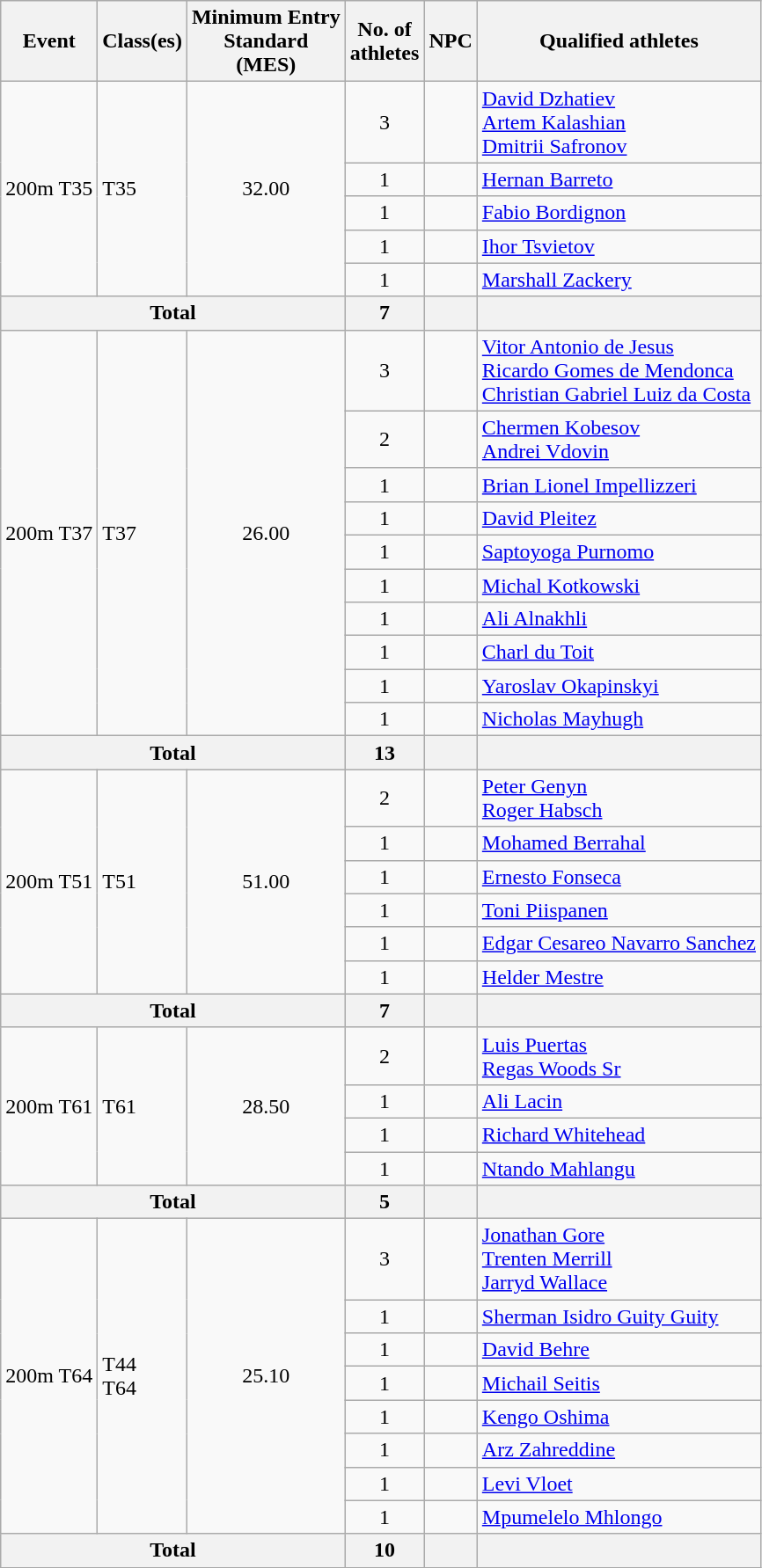<table class="wikitable">
<tr>
<th>Event</th>
<th>Class(es)</th>
<th>Minimum Entry<br> Standard<br> (MES)</th>
<th>No. of<br>athletes</th>
<th>NPC</th>
<th>Qualified athletes</th>
</tr>
<tr>
<td rowspan=5>200m T35</td>
<td rowspan=5>T35</td>
<td rowspan=5 align="center">32.00</td>
<td align=center>3</td>
<td></td>
<td><a href='#'>David Dzhatiev</a><br><a href='#'>Artem Kalashian</a><br> <a href='#'>Dmitrii Safronov</a></td>
</tr>
<tr>
<td align=center>1</td>
<td></td>
<td><a href='#'>Hernan Barreto</a></td>
</tr>
<tr>
<td align=center>1</td>
<td></td>
<td><a href='#'>Fabio Bordignon</a></td>
</tr>
<tr>
<td align=center>1</td>
<td></td>
<td><a href='#'>Ihor Tsvietov</a></td>
</tr>
<tr>
<td align=center>1</td>
<td></td>
<td><a href='#'>Marshall Zackery</a></td>
</tr>
<tr>
<th colspan=3>Total</th>
<th>7</th>
<th></th>
<th></th>
</tr>
<tr>
<td rowspan=10>200m T37</td>
<td rowspan=10>T37</td>
<td rowspan=10 align="center">26.00</td>
<td align=center>3</td>
<td></td>
<td><a href='#'>Vitor Antonio de Jesus</a><br><a href='#'>Ricardo Gomes de Mendonca</a><br><a href='#'>Christian Gabriel Luiz da Costa</a></td>
</tr>
<tr>
<td align=center>2</td>
<td></td>
<td><a href='#'>Chermen Kobesov</a><br> <a href='#'>Andrei Vdovin</a></td>
</tr>
<tr>
<td align=center>1</td>
<td></td>
<td><a href='#'>Brian Lionel Impellizzeri</a></td>
</tr>
<tr>
<td align=center>1</td>
<td></td>
<td><a href='#'>David Pleitez</a></td>
</tr>
<tr>
<td align=center>1</td>
<td></td>
<td><a href='#'>Saptoyoga Purnomo</a></td>
</tr>
<tr>
<td align=center>1</td>
<td></td>
<td><a href='#'>Michal Kotkowski</a></td>
</tr>
<tr>
<td align=center>1</td>
<td></td>
<td><a href='#'>Ali Alnakhli</a></td>
</tr>
<tr>
<td align=center>1</td>
<td></td>
<td><a href='#'>Charl du Toit</a></td>
</tr>
<tr>
<td align=center>1</td>
<td></td>
<td><a href='#'>Yaroslav Okapinskyi</a></td>
</tr>
<tr>
<td align=center>1</td>
<td></td>
<td><a href='#'>Nicholas Mayhugh</a></td>
</tr>
<tr>
<th colspan=3>Total</th>
<th>13</th>
<th></th>
<th></th>
</tr>
<tr>
<td rowspan=6>200m T51</td>
<td rowspan=6>T51</td>
<td rowspan=6 align="center">51.00</td>
<td align=center>2</td>
<td></td>
<td><a href='#'>Peter Genyn</a><br><a href='#'>Roger Habsch</a></td>
</tr>
<tr>
<td align=center>1</td>
<td></td>
<td><a href='#'>Mohamed Berrahal</a></td>
</tr>
<tr>
<td align=center>1</td>
<td></td>
<td><a href='#'>Ernesto Fonseca</a></td>
</tr>
<tr>
<td align=center>1</td>
<td></td>
<td><a href='#'>Toni Piispanen</a></td>
</tr>
<tr>
<td align=center>1</td>
<td></td>
<td><a href='#'>Edgar Cesareo Navarro Sanchez</a></td>
</tr>
<tr>
<td align=center>1</td>
<td></td>
<td><a href='#'>Helder Mestre</a></td>
</tr>
<tr>
<th colspan=3>Total</th>
<th>7</th>
<th></th>
<th></th>
</tr>
<tr>
<td rowspan=4>200m T61</td>
<td rowspan=4>T61</td>
<td rowspan=4 align="center">28.50</td>
<td align=center>2</td>
<td></td>
<td><a href='#'>Luis Puertas</a><br><a href='#'>Regas Woods Sr</a></td>
</tr>
<tr>
<td align=center>1</td>
<td></td>
<td><a href='#'>Ali Lacin</a></td>
</tr>
<tr>
<td align=center>1</td>
<td></td>
<td><a href='#'>Richard Whitehead</a></td>
</tr>
<tr>
<td align=center>1</td>
<td></td>
<td><a href='#'>Ntando Mahlangu</a></td>
</tr>
<tr>
<th colspan=3>Total</th>
<th>5</th>
<th></th>
<th></th>
</tr>
<tr>
<td rowspan=8>200m T64</td>
<td rowspan=8>T44<br>T64</td>
<td rowspan=8 align="center">25.10</td>
<td align=center>3</td>
<td></td>
<td><a href='#'>Jonathan Gore</a><br><a href='#'>Trenten Merrill</a><br><a href='#'>Jarryd Wallace</a></td>
</tr>
<tr>
<td align=center>1</td>
<td></td>
<td><a href='#'>Sherman Isidro Guity Guity</a></td>
</tr>
<tr>
<td align=center>1</td>
<td></td>
<td><a href='#'>David Behre</a></td>
</tr>
<tr>
<td align=center>1</td>
<td></td>
<td><a href='#'>Michail Seitis</a></td>
</tr>
<tr>
<td align=center>1</td>
<td></td>
<td><a href='#'>Kengo Oshima</a></td>
</tr>
<tr>
<td align=center>1</td>
<td></td>
<td><a href='#'>Arz Zahreddine</a></td>
</tr>
<tr>
<td align=center>1</td>
<td></td>
<td><a href='#'>Levi Vloet</a></td>
</tr>
<tr>
<td align=center>1</td>
<td></td>
<td><a href='#'>Mpumelelo Mhlongo</a></td>
</tr>
<tr>
<th colspan=3>Total</th>
<th>10</th>
<th></th>
<th></th>
</tr>
</table>
